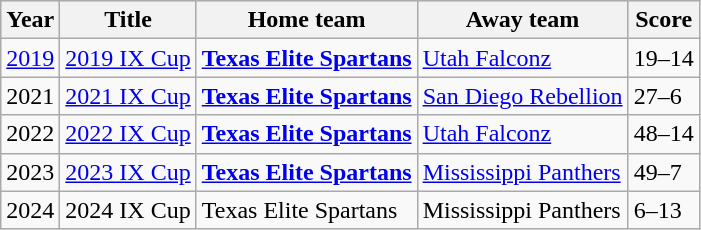<table class="wikitable">
<tr style="background:#e8e8e8">
<th>Year</th>
<th>Title</th>
<th>Home team</th>
<th>Away team</th>
<th>Score</th>
</tr>
<tr>
<td><a href='#'>2019</a></td>
<td><a href='#'>2019 IX Cup</a></td>
<td><strong><a href='#'>Texas Elite Spartans</a></strong></td>
<td><a href='#'>Utah Falconz</a></td>
<td>19–14</td>
</tr>
<tr>
<td [2021 Women's National Football Conference Season>2021</td>
<td><a href='#'>2021 IX Cup</a></td>
<td><strong><a href='#'>Texas Elite Spartans</a></strong></td>
<td><a href='#'>San Diego Rebellion</a></td>
<td>27–6</td>
</tr>
<tr>
<td [2022 Women's National Football Conference Season>2022</td>
<td><a href='#'>2022 IX Cup</a></td>
<td><strong><a href='#'>Texas Elite Spartans</a></strong></td>
<td><a href='#'>Utah Falconz</a></td>
<td>48–14</td>
</tr>
<tr>
<td [2023 Women's National Football Conference Season>2023</td>
<td><a href='#'>2023 IX Cup</a></td>
<td><strong><a href='#'>Texas Elite Spartans</a></strong></td>
<td><a href='#'>Mississippi Panthers</a></td>
<td>49–7</td>
</tr>
<tr>
<td>2024</td>
<td>2024 IX Cup</td>
<td>Texas Elite Spartans</td>
<td>Mississippi Panthers</td>
<td>6–13</td>
</tr>
</table>
